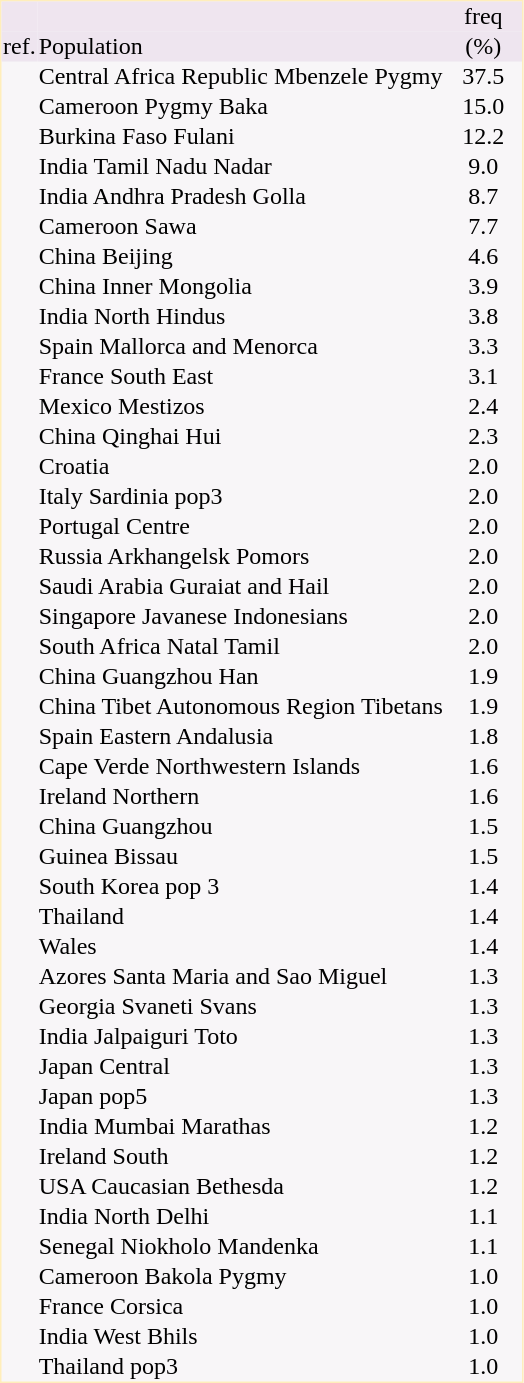<table border="0" cellspacing="0" cellpadding="1" align="left" style="text-align:center; margin-right: 3em;  border:1px #ffeebb solid; background:#f8f6f8; ">
<tr style="background:#efe5ef">
<td></td>
<td></td>
<td>freq</td>
</tr>
<tr style="background:#eee5ef">
<td>ref.</td>
<td align="left">Population</td>
<td style="width:50px">(%)</td>
</tr>
<tr>
<td></td>
<td align="left">Central Africa Republic Mbenzele Pygmy</td>
<td>37.5</td>
</tr>
<tr>
<td></td>
<td align="left">Cameroon Pygmy Baka</td>
<td>15.0</td>
</tr>
<tr>
<td></td>
<td align="left">Burkina Faso Fulani</td>
<td>12.2</td>
</tr>
<tr>
<td></td>
<td align="left">India Tamil Nadu Nadar</td>
<td>9.0</td>
</tr>
<tr>
<td></td>
<td align="left">India Andhra Pradesh Golla</td>
<td>8.7</td>
</tr>
<tr>
<td></td>
<td align="left">Cameroon Sawa</td>
<td>7.7</td>
</tr>
<tr>
<td></td>
<td align="left">China Beijing</td>
<td>4.6</td>
</tr>
<tr>
<td></td>
<td align="left">China Inner Mongolia</td>
<td>3.9</td>
</tr>
<tr>
<td></td>
<td align="left">India North Hindus</td>
<td>3.8</td>
</tr>
<tr>
<td></td>
<td align="left">Spain Mallorca and Menorca</td>
<td>3.3</td>
</tr>
<tr>
<td></td>
<td align="left">France South East</td>
<td>3.1</td>
</tr>
<tr>
<td></td>
<td align="left">Mexico Mestizos</td>
<td>2.4</td>
</tr>
<tr>
<td></td>
<td align="left">China Qinghai Hui</td>
<td>2.3</td>
</tr>
<tr>
<td></td>
<td align="left">Croatia</td>
<td>2.0</td>
</tr>
<tr>
<td></td>
<td align="left">Italy Sardinia pop3</td>
<td>2.0</td>
</tr>
<tr>
<td></td>
<td align="left">Portugal Centre</td>
<td>2.0</td>
</tr>
<tr>
<td></td>
<td align="left">Russia Arkhangelsk Pomors</td>
<td>2.0</td>
</tr>
<tr>
<td></td>
<td align="left">Saudi Arabia Guraiat and Hail</td>
<td>2.0</td>
</tr>
<tr>
<td></td>
<td align="left">Singapore Javanese Indonesians</td>
<td>2.0</td>
</tr>
<tr>
<td></td>
<td align="left">South Africa Natal Tamil</td>
<td>2.0</td>
</tr>
<tr>
<td></td>
<td align="left">China Guangzhou Han</td>
<td>1.9</td>
</tr>
<tr>
<td></td>
<td align="left">China Tibet Autonomous Region Tibetans</td>
<td>1.9</td>
</tr>
<tr>
<td></td>
<td align="left">Spain Eastern Andalusia</td>
<td>1.8</td>
</tr>
<tr>
<td></td>
<td align="left">Cape Verde Northwestern Islands</td>
<td>1.6</td>
</tr>
<tr>
<td></td>
<td align="left">Ireland Northern</td>
<td>1.6</td>
</tr>
<tr>
<td></td>
<td align="left">China Guangzhou</td>
<td>1.5</td>
</tr>
<tr>
<td></td>
<td align="left">Guinea Bissau</td>
<td>1.5</td>
</tr>
<tr>
<td></td>
<td align="left">South Korea pop 3</td>
<td>1.4</td>
</tr>
<tr>
<td></td>
<td align="left">Thailand</td>
<td>1.4</td>
</tr>
<tr>
<td></td>
<td align="left">Wales</td>
<td>1.4</td>
</tr>
<tr>
<td></td>
<td align="left">Azores Santa Maria and Sao Miguel</td>
<td>1.3</td>
</tr>
<tr>
<td></td>
<td align="left">Georgia Svaneti Svans</td>
<td>1.3</td>
</tr>
<tr>
<td></td>
<td align="left">India Jalpaiguri Toto</td>
<td>1.3</td>
</tr>
<tr>
<td></td>
<td align="left">Japan Central</td>
<td>1.3</td>
</tr>
<tr>
<td></td>
<td align="left">Japan pop5</td>
<td>1.3</td>
</tr>
<tr>
<td></td>
<td align="left">India Mumbai Marathas</td>
<td>1.2</td>
</tr>
<tr>
<td></td>
<td align="left">Ireland South</td>
<td>1.2</td>
</tr>
<tr>
<td></td>
<td align="left">USA Caucasian Bethesda</td>
<td>1.2</td>
</tr>
<tr>
<td></td>
<td align="left">India North Delhi</td>
<td>1.1</td>
</tr>
<tr>
<td></td>
<td align="left">Senegal Niokholo Mandenka</td>
<td>1.1</td>
</tr>
<tr>
<td></td>
<td align="left">Cameroon Bakola Pygmy</td>
<td>1.0</td>
</tr>
<tr>
<td></td>
<td align="left">France Corsica</td>
<td>1.0</td>
</tr>
<tr>
<td></td>
<td align="left">India West Bhils</td>
<td>1.0</td>
</tr>
<tr>
<td></td>
<td align="left">Thailand pop3</td>
<td>1.0</td>
</tr>
</table>
